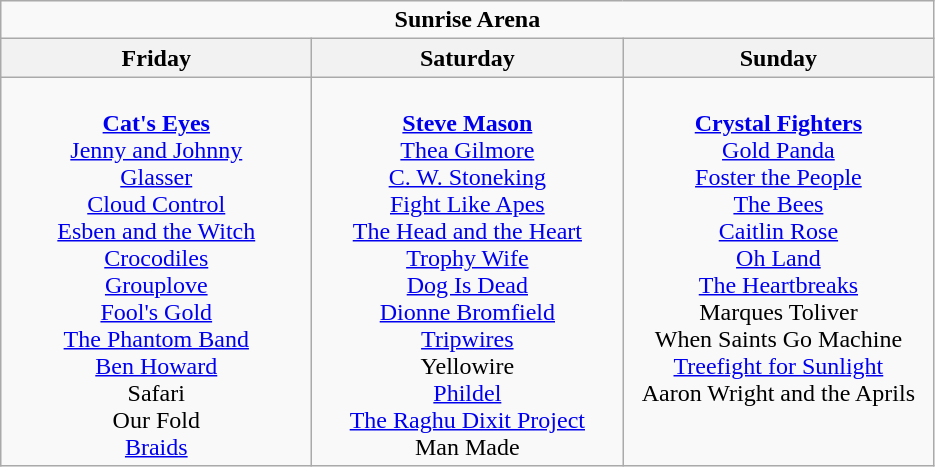<table class="wikitable">
<tr>
<td colspan="3" align="center"><strong>Sunrise Arena</strong></td>
</tr>
<tr>
<th>Friday</th>
<th>Saturday</th>
<th>Sunday</th>
</tr>
<tr>
<td valign="top" align="center" width=200><br><strong><a href='#'>Cat's Eyes</a></strong>
<br><a href='#'>Jenny and Johnny</a>
<br><a href='#'>Glasser</a>
<br><a href='#'>Cloud Control</a>
<br><a href='#'>Esben and the Witch</a>
<br><a href='#'>Crocodiles</a>
<br><a href='#'>Grouplove</a>
<br><a href='#'>Fool's Gold</a>
<br><a href='#'>The Phantom Band</a>
<br><a href='#'>Ben Howard</a>
<br>Safari
<br>Our Fold
<br><a href='#'>Braids</a></td>
<td valign="top" align="center" width=200><br><strong><a href='#'>Steve Mason</a></strong>
<br><a href='#'>Thea Gilmore</a>
<br><a href='#'>C. W. Stoneking</a>
<br><a href='#'>Fight Like Apes</a>
<br><a href='#'>The Head and the Heart</a>
<br><a href='#'>Trophy Wife</a>
<br><a href='#'>Dog Is Dead</a>
<br><a href='#'>Dionne Bromfield</a>
<br><a href='#'>Tripwires</a>
<br>Yellowire
<br><a href='#'>Phildel</a>
<br><a href='#'>The Raghu Dixit Project</a>
<br>Man Made</td>
<td valign="top" align="center" width=200><br><strong><a href='#'>Crystal Fighters</a></strong>
<br><a href='#'>Gold Panda</a>
<br><a href='#'>Foster the People</a>
<br><a href='#'>The Bees</a>
<br><a href='#'>Caitlin Rose</a>
<br><a href='#'>Oh Land</a>
<br><a href='#'>The Heartbreaks</a>
<br>Marques Toliver
<br>When Saints Go Machine
<br><a href='#'>Treefight for Sunlight</a>
<br>Aaron Wright and the Aprils</td>
</tr>
</table>
